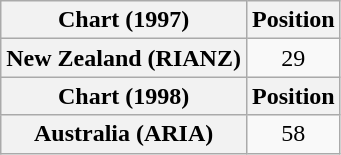<table class="wikitable plainrowheaders" style="text-align:center">
<tr>
<th>Chart (1997)</th>
<th>Position</th>
</tr>
<tr>
<th scope="row">New Zealand (RIANZ)</th>
<td>29</td>
</tr>
<tr>
<th>Chart (1998)</th>
<th>Position</th>
</tr>
<tr>
<th scope="row">Australia (ARIA)</th>
<td>58</td>
</tr>
</table>
